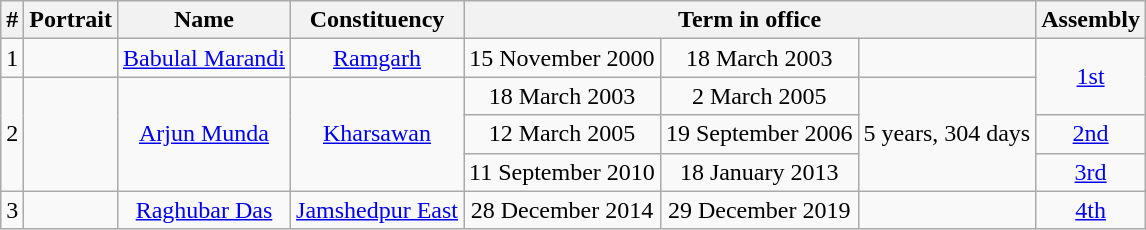<table class="wikitable plainrowheaders" style="text-align:center">
<tr align=center>
<th>#</th>
<th>Portrait</th>
<th>Name</th>
<th>Constituency</th>
<th colspan="3">Term in office</th>
<th>Assembly</th>
</tr>
<tr align="center">
<td>1</td>
<td></td>
<td><a href='#'>Babulal Marandi</a></td>
<td><a href='#'>Ramgarh</a></td>
<td>15 November 2000</td>
<td>18 March 2003</td>
<td></td>
<td rowspan="2"><a href='#'>1st</a></td>
</tr>
<tr align="center">
<td rowspan="3">2</td>
<td rowspan="3"></td>
<td rowspan="3"><a href='#'>Arjun Munda</a></td>
<td rowspan="3"><a href='#'>Kharsawan</a></td>
<td>18 March 2003</td>
<td>2 March 2005</td>
<td rowspan="3">5 years, 304 days</td>
</tr>
<tr align="center">
<td>12 March 2005</td>
<td>19 September 2006</td>
<td><a href='#'>2nd</a></td>
</tr>
<tr align="center">
<td>11 September 2010</td>
<td>18 January 2013</td>
<td><a href='#'>3rd</a></td>
</tr>
<tr align="center">
<td>3</td>
<td></td>
<td><a href='#'>Raghubar Das</a></td>
<td><a href='#'>Jamshedpur East</a></td>
<td>28 December 2014</td>
<td>29 December 2019</td>
<td></td>
<td><a href='#'>4th</a></td>
</tr>
</table>
